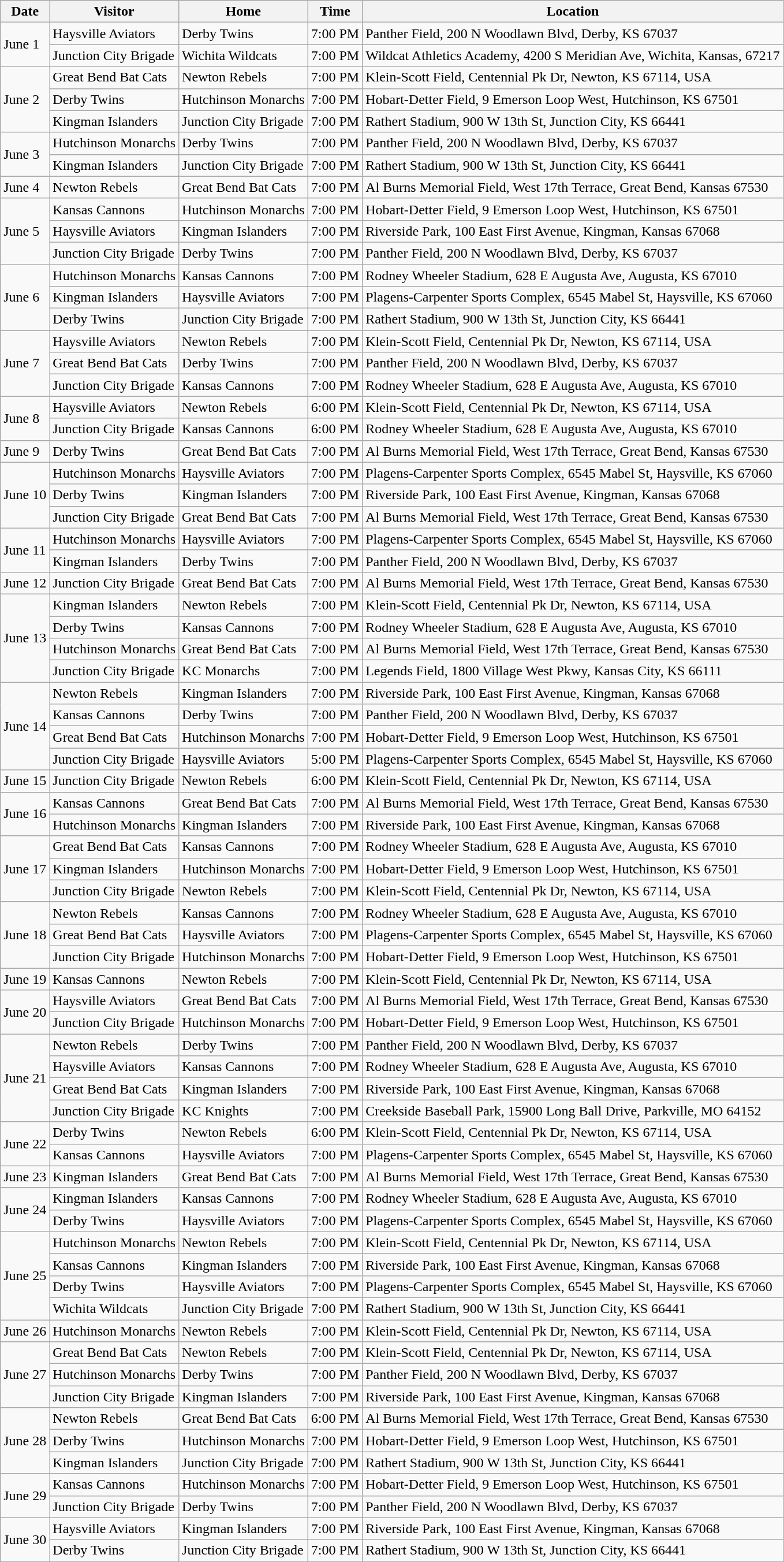<table class="wikitable">
<tr>
<th>Date</th>
<th>Visitor</th>
<th>Home</th>
<th>Time</th>
<th>Location</th>
</tr>
<tr>
<td rowspan="2">June 1</td>
<td>Haysville Aviators</td>
<td>Derby Twins</td>
<td>7:00 PM</td>
<td>Panther Field, 200 N Woodlawn Blvd, Derby, KS 67037</td>
</tr>
<tr>
<td>Junction City Brigade</td>
<td>Wichita Wildcats</td>
<td>7:00 PM</td>
<td>Wildcat Athletics Academy, 4200 S Meridian Ave, Wichita, Kansas, 67217</td>
</tr>
<tr>
<td rowspan="3">June 2</td>
<td>Great Bend Bat Cats</td>
<td>Newton Rebels</td>
<td>7:00 PM</td>
<td>Klein-Scott Field, Centennial Pk Dr, Newton, KS 67114, USA</td>
</tr>
<tr>
<td>Derby Twins</td>
<td>Hutchinson Monarchs</td>
<td>7:00 PM</td>
<td>Hobart-Detter Field, 9 Emerson Loop West, Hutchinson, KS 67501</td>
</tr>
<tr>
<td>Kingman Islanders</td>
<td>Junction City Brigade</td>
<td>7:00 PM</td>
<td>Rathert Stadium, 900 W 13th St, Junction City, KS 66441</td>
</tr>
<tr>
<td rowspan="2">June 3</td>
<td>Hutchinson Monarchs</td>
<td>Derby Twins</td>
<td>7:00 PM</td>
<td>Panther Field, 200 N Woodlawn Blvd, Derby, KS 67037</td>
</tr>
<tr>
<td>Kingman Islanders</td>
<td>Junction City Brigade</td>
<td>7:00 PM</td>
<td>Rathert Stadium, 900 W 13th St, Junction City, KS 66441</td>
</tr>
<tr>
<td rowspan="1">June 4</td>
<td>Newton Rebels</td>
<td>Great Bend Bat Cats</td>
<td>7:00 PM</td>
<td>Al Burns Memorial Field, West 17th Terrace, Great Bend, Kansas 67530</td>
</tr>
<tr>
<td rowspan="3">June 5</td>
<td>Kansas Cannons</td>
<td>Hutchinson Monarchs</td>
<td>7:00 PM</td>
<td>Hobart-Detter Field, 9 Emerson Loop West, Hutchinson, KS 67501</td>
</tr>
<tr>
<td>Haysville Aviators</td>
<td>Kingman Islanders</td>
<td>7:00 PM</td>
<td>Riverside Park, 100 East First Avenue, Kingman, Kansas 67068</td>
</tr>
<tr>
<td>Junction City Brigade</td>
<td>Derby Twins</td>
<td>7:00 PM</td>
<td>Panther Field, 200 N Woodlawn Blvd, Derby, KS 67037</td>
</tr>
<tr>
<td rowspan="3">June 6</td>
<td>Hutchinson Monarchs</td>
<td>Kansas Cannons</td>
<td>7:00 PM</td>
<td>Rodney Wheeler Stadium, 628 E Augusta Ave, Augusta, KS 67010</td>
</tr>
<tr>
<td>Kingman Islanders</td>
<td>Haysville Aviators</td>
<td>7:00 PM</td>
<td>Plagens-Carpenter Sports Complex, 6545 Mabel St, Haysville, KS 67060</td>
</tr>
<tr>
<td>Derby Twins</td>
<td>Junction City Brigade</td>
<td>7:00 PM</td>
<td>Rathert Stadium, 900 W 13th St, Junction City, KS 66441</td>
</tr>
<tr>
<td rowspan="3">June 7</td>
<td>Haysville Aviators</td>
<td>Newton Rebels</td>
<td>7:00 PM</td>
<td>Klein-Scott Field, Centennial Pk Dr, Newton, KS 67114, USA</td>
</tr>
<tr>
<td>Great Bend Bat Cats</td>
<td>Derby Twins</td>
<td>7:00 PM</td>
<td>Panther Field, 200 N Woodlawn Blvd, Derby, KS 67037</td>
</tr>
<tr>
<td>Junction City Brigade</td>
<td>Kansas Cannons</td>
<td>7:00 PM</td>
<td>Rodney Wheeler Stadium, 628 E Augusta Ave, Augusta, KS 67010</td>
</tr>
<tr>
<td rowspan="2">June 8</td>
<td>Haysville Aviators</td>
<td>Newton Rebels</td>
<td>6:00 PM</td>
<td>Klein-Scott Field, Centennial Pk Dr, Newton, KS 67114, USA</td>
</tr>
<tr>
<td>Junction City Brigade</td>
<td>Kansas Cannons</td>
<td>6:00 PM</td>
<td>Rodney Wheeler Stadium, 628 E Augusta Ave, Augusta, KS 67010</td>
</tr>
<tr>
<td rowspan="1">June 9</td>
<td>Derby Twins</td>
<td>Great Bend Bat Cats</td>
<td>7:00 PM</td>
<td>Al Burns Memorial Field, West 17th Terrace, Great Bend, Kansas 67530</td>
</tr>
<tr>
<td rowspan="3">June 10</td>
<td>Hutchinson Monarchs</td>
<td>Haysville Aviators</td>
<td>7:00 PM</td>
<td>Plagens-Carpenter Sports Complex, 6545 Mabel St, Haysville, KS 67060</td>
</tr>
<tr>
<td>Derby Twins</td>
<td>Kingman Islanders</td>
<td>7:00 PM</td>
<td>Riverside Park, 100 East First Avenue, Kingman, Kansas 67068</td>
</tr>
<tr>
<td>Junction City Brigade</td>
<td>Great Bend Bat Cats</td>
<td>7:00 PM</td>
<td>Al Burns Memorial Field, West 17th Terrace, Great Bend, Kansas 67530</td>
</tr>
<tr>
<td rowspan="2">June 11</td>
<td>Hutchinson Monarchs</td>
<td>Haysville Aviators</td>
<td>7:00 PM</td>
<td>Plagens-Carpenter Sports Complex, 6545 Mabel St, Haysville, KS 67060</td>
</tr>
<tr>
<td>Kingman Islanders</td>
<td>Derby Twins</td>
<td>7:00 PM</td>
<td>Panther Field, 200 N Woodlawn Blvd, Derby, KS 67037</td>
</tr>
<tr>
<td rowspan="1">June 12</td>
<td>Junction City Brigade</td>
<td>Great Bend Bat Cats</td>
<td>7:00 PM</td>
<td>Al Burns Memorial Field, West 17th Terrace, Great Bend, Kansas 67530</td>
</tr>
<tr>
<td rowspan="4">June 13</td>
<td>Kingman Islanders</td>
<td>Newton Rebels</td>
<td>7:00 PM</td>
<td>Klein-Scott Field, Centennial Pk Dr, Newton, KS 67114, USA</td>
</tr>
<tr>
<td>Derby Twins</td>
<td>Kansas Cannons</td>
<td>7:00 PM</td>
<td>Rodney Wheeler Stadium, 628 E Augusta Ave, Augusta, KS 67010</td>
</tr>
<tr>
<td>Hutchinson Monarchs</td>
<td>Great Bend Bat Cats</td>
<td>7:00 PM</td>
<td>Al Burns Memorial Field, West 17th Terrace, Great Bend, Kansas 67530</td>
</tr>
<tr>
<td>Junction City Brigade</td>
<td>KC Monarchs</td>
<td>7:00 PM</td>
<td>Legends Field, 1800 Village West Pkwy, Kansas City, KS 66111</td>
</tr>
<tr>
<td rowspan="4">June 14</td>
<td>Newton Rebels</td>
<td>Kingman Islanders</td>
<td>7:00 PM</td>
<td>Riverside Park, 100 East First Avenue, Kingman, Kansas 67068</td>
</tr>
<tr>
<td>Kansas Cannons</td>
<td>Derby Twins</td>
<td>7:00 PM</td>
<td>Panther Field, 200 N Woodlawn Blvd, Derby, KS 67037</td>
</tr>
<tr>
<td>Great Bend Bat Cats</td>
<td>Hutchinson Monarchs</td>
<td>7:00 PM</td>
<td>Hobart-Detter Field, 9 Emerson Loop West, Hutchinson, KS 67501</td>
</tr>
<tr>
<td>Junction City Brigade</td>
<td>Haysville Aviators</td>
<td>5:00 PM</td>
<td>Plagens-Carpenter Sports Complex, 6545 Mabel St, Haysville, KS 67060</td>
</tr>
<tr>
<td rowspan="1">June 15</td>
<td>Junction City Brigade</td>
<td>Newton Rebels</td>
<td>6:00 PM</td>
<td>Klein-Scott Field, Centennial Pk Dr, Newton, KS 67114, USA</td>
</tr>
<tr>
<td rowspan="2">June 16</td>
<td>Kansas Cannons</td>
<td>Great Bend Bat Cats</td>
<td>7:00 PM</td>
<td>Al Burns Memorial Field, West 17th Terrace, Great Bend, Kansas 67530</td>
</tr>
<tr>
<td>Hutchinson Monarchs</td>
<td>Kingman Islanders</td>
<td>7:00 PM</td>
<td>Riverside Park, 100 East First Avenue, Kingman, Kansas 67068</td>
</tr>
<tr>
<td rowspan="3">June 17</td>
<td>Great Bend Bat Cats</td>
<td>Kansas Cannons</td>
<td>7:00 PM</td>
<td>Rodney Wheeler Stadium, 628 E Augusta Ave, Augusta, KS 67010</td>
</tr>
<tr>
<td>Kingman Islanders</td>
<td>Hutchinson Monarchs</td>
<td>7:00 PM</td>
<td>Hobart-Detter Field, 9 Emerson Loop West, Hutchinson, KS 67501</td>
</tr>
<tr>
<td>Junction City Brigade</td>
<td>Newton Rebels</td>
<td>7:00 PM</td>
<td>Klein-Scott Field, Centennial Pk Dr, Newton, KS 67114, USA</td>
</tr>
<tr>
<td rowspan="3">June 18</td>
<td>Newton Rebels</td>
<td>Kansas Cannons</td>
<td>7:00 PM</td>
<td>Rodney Wheeler Stadium, 628 E Augusta Ave, Augusta, KS 67010</td>
</tr>
<tr>
<td>Great Bend Bat Cats</td>
<td>Haysville Aviators</td>
<td>7:00 PM</td>
<td>Plagens-Carpenter Sports Complex, 6545 Mabel St, Haysville, KS 67060</td>
</tr>
<tr>
<td>Junction City Brigade</td>
<td>Hutchinson Monarchs</td>
<td>7:00 PM</td>
<td>Hobart-Detter Field, 9 Emerson Loop West, Hutchinson, KS 67501</td>
</tr>
<tr>
<td rowspan="1">June 19</td>
<td>Kansas Cannons</td>
<td>Newton Rebels</td>
<td>7:00 PM</td>
<td>Klein-Scott Field, Centennial Pk Dr, Newton, KS 67114, USA</td>
</tr>
<tr>
<td rowspan="2">June 20</td>
<td>Haysville Aviators</td>
<td>Great Bend Bat Cats</td>
<td>7:00 PM</td>
<td>Al Burns Memorial Field, West 17th Terrace, Great Bend, Kansas 67530</td>
</tr>
<tr>
<td>Junction City Brigade</td>
<td>Hutchinson Monarchs</td>
<td>7:00 PM</td>
<td>Hobart-Detter Field, 9 Emerson Loop West, Hutchinson, KS 67501</td>
</tr>
<tr>
<td rowspan="4">June 21</td>
<td>Newton Rebels</td>
<td>Derby Twins</td>
<td>7:00 PM</td>
<td>Panther Field, 200 N Woodlawn Blvd, Derby, KS 67037</td>
</tr>
<tr>
<td>Haysville Aviators</td>
<td>Kansas Cannons</td>
<td>7:00 PM</td>
<td>Rodney Wheeler Stadium, 628 E Augusta Ave, Augusta, KS 67010</td>
</tr>
<tr>
<td>Great Bend Bat Cats</td>
<td>Kingman Islanders</td>
<td>7:00 PM</td>
<td>Riverside Park, 100 East First Avenue, Kingman, Kansas 67068</td>
</tr>
<tr>
<td>Junction City Brigade</td>
<td>KC Knights</td>
<td>7:00 PM</td>
<td>Creekside Baseball Park, 15900 Long Ball Drive, Parkville, MO 64152</td>
</tr>
<tr>
<td rowspan="2">June 22</td>
<td>Derby Twins</td>
<td>Newton Rebels</td>
<td>6:00 PM</td>
<td>Klein-Scott Field, Centennial Pk Dr, Newton, KS 67114, USA</td>
</tr>
<tr>
<td>Kansas Cannons</td>
<td>Haysville Aviators</td>
<td>7:00 PM</td>
<td>Plagens-Carpenter Sports Complex, 6545 Mabel St, Haysville, KS 67060</td>
</tr>
<tr>
<td rowspan="1">June 23</td>
<td>Kingman Islanders</td>
<td>Great Bend Bat Cats</td>
<td>7:00 PM</td>
<td>Al Burns Memorial Field, West 17th Terrace, Great Bend, Kansas 67530</td>
</tr>
<tr>
<td rowspan="2">June 24</td>
<td>Kingman Islanders</td>
<td>Kansas Cannons</td>
<td>7:00 PM</td>
<td>Rodney Wheeler Stadium, 628 E Augusta Ave, Augusta, KS 67010</td>
</tr>
<tr>
<td>Derby Twins</td>
<td>Haysville Aviators</td>
<td>7:00 PM</td>
<td>Plagens-Carpenter Sports Complex, 6545 Mabel St, Haysville, KS 67060</td>
</tr>
<tr>
<td rowspan="4">June 25</td>
<td>Hutchinson Monarchs</td>
<td>Newton Rebels</td>
<td>7:00 PM</td>
<td>Klein-Scott Field, Centennial Pk Dr, Newton, KS 67114, USA</td>
</tr>
<tr>
<td>Kansas Cannons</td>
<td>Kingman Islanders</td>
<td>7:00 PM</td>
<td>Riverside Park, 100 East First Avenue, Kingman, Kansas 67068</td>
</tr>
<tr>
<td>Derby Twins</td>
<td>Haysville Aviators</td>
<td>7:00 PM</td>
<td>Plagens-Carpenter Sports Complex, 6545 Mabel St, Haysville, KS 67060</td>
</tr>
<tr>
<td>Wichita Wildcats</td>
<td>Junction City Brigade</td>
<td>7:00 PM</td>
<td>Rathert Stadium, 900 W 13th St, Junction City, KS 66441</td>
</tr>
<tr>
<td rowspan="1">June 26</td>
<td>Hutchinson Monarchs</td>
<td>Newton Rebels</td>
<td>7:00 PM</td>
<td>Klein-Scott Field, Centennial Pk Dr, Newton, KS 67114, USA</td>
</tr>
<tr>
<td rowspan="3">June 27</td>
<td>Great Bend Bat Cats</td>
<td>Newton Rebels</td>
<td>7:00 PM</td>
<td>Klein-Scott Field, Centennial Pk Dr, Newton, KS 67114, USA</td>
</tr>
<tr>
<td>Hutchinson Monarchs</td>
<td>Derby Twins</td>
<td>7:00 PM</td>
<td>Panther Field, 200 N Woodlawn Blvd, Derby, KS 67037</td>
</tr>
<tr>
<td>Junction City Brigade</td>
<td>Kingman Islanders</td>
<td>7:00 PM</td>
<td>Riverside Park, 100 East First Avenue, Kingman, Kansas 67068</td>
</tr>
<tr>
<td rowspan="3">June 28</td>
<td>Newton Rebels</td>
<td>Great Bend Bat Cats</td>
<td>6:00 PM</td>
<td>Al Burns Memorial Field, West 17th Terrace, Great Bend, Kansas 67530</td>
</tr>
<tr>
<td>Derby Twins</td>
<td>Hutchinson Monarchs</td>
<td>7:00 PM</td>
<td>Hobart-Detter Field, 9 Emerson Loop West, Hutchinson, KS 67501</td>
</tr>
<tr>
<td>Kingman Islanders</td>
<td>Junction City Brigade</td>
<td>7:00 PM</td>
<td>Rathert Stadium, 900 W 13th St, Junction City, KS 66441</td>
</tr>
<tr>
<td rowspan="2">June 29</td>
<td>Kansas Cannons</td>
<td>Hutchinson Monarchs</td>
<td>7:00 PM</td>
<td>Hobart-Detter Field, 9 Emerson Loop West, Hutchinson, KS 67501</td>
</tr>
<tr>
<td>Junction City Brigade</td>
<td>Derby Twins</td>
<td>7:00 PM</td>
<td>Panther Field, 200 N Woodlawn Blvd, Derby, KS 67037</td>
</tr>
<tr>
<td rowspan="2">June 30</td>
<td>Haysville Aviators</td>
<td>Kingman Islanders</td>
<td>7:00 PM</td>
<td>Riverside Park, 100 East First Avenue, Kingman, Kansas 67068</td>
</tr>
<tr>
<td>Derby Twins</td>
<td>Junction City Brigade</td>
<td>7:00 PM</td>
<td>Rathert Stadium, 900 W 13th St, Junction City, KS 66441</td>
</tr>
</table>
